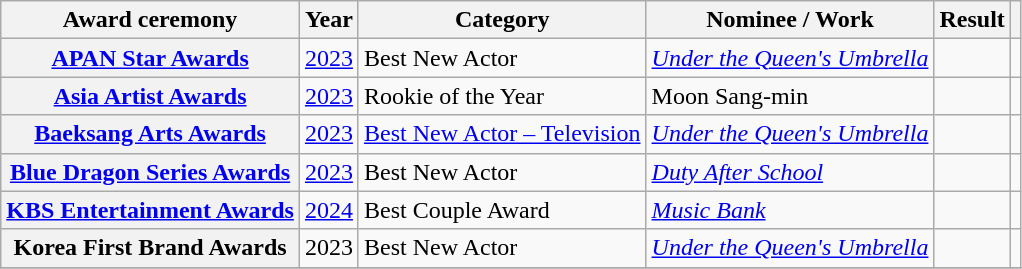<table class="wikitable plainrowheaders sortable">
<tr>
<th scope="col">Award ceremony</th>
<th scope="col">Year</th>
<th scope="col">Category</th>
<th scope="col">Nominee / Work</th>
<th scope="col">Result</th>
<th scope="col" class="unsortable"></th>
</tr>
<tr>
<th scope="row"><a href='#'>APAN Star Awards</a></th>
<td style="text-align:center"><a href='#'>2023</a></td>
<td>Best New Actor</td>
<td><em><a href='#'>Under the Queen's Umbrella</a></em></td>
<td></td>
<td style="text-align:center"></td>
</tr>
<tr>
<th scope="row"><a href='#'>Asia Artist Awards</a></th>
<td style="text-align:center"><a href='#'>2023</a></td>
<td>Rookie of the Year</td>
<td>Moon Sang-min</td>
<td></td>
<td style="text-align:center"></td>
</tr>
<tr>
<th scope="row"><a href='#'>Baeksang Arts Awards</a></th>
<td style="text-align:center"><a href='#'>2023</a></td>
<td><a href='#'>Best New Actor – Television</a></td>
<td><em><a href='#'>Under the Queen's Umbrella</a></em></td>
<td></td>
<td style="text-align:center"></td>
</tr>
<tr>
<th scope="row"><a href='#'>Blue Dragon Series Awards</a></th>
<td style="text-align:center"><a href='#'>2023</a></td>
<td>Best New Actor</td>
<td><em><a href='#'>Duty After School</a></em></td>
<td></td>
<td style="text-align:center"></td>
</tr>
<tr>
<th scope="row"><a href='#'>KBS Entertainment Awards</a></th>
<td style="text-align:center"><a href='#'>2024</a></td>
<td>Best Couple Award</td>
<td><em><a href='#'>Music Bank</a></em> </td>
<td></td>
<td style="text-align:center"></td>
</tr>
<tr>
<th scope="row">Korea First Brand Awards</th>
<td style="text-align:center">2023</td>
<td>Best New Actor</td>
<td><em><a href='#'>Under the Queen's Umbrella</a></em></td>
<td></td>
<td style="text-align:center"></td>
</tr>
<tr>
</tr>
</table>
